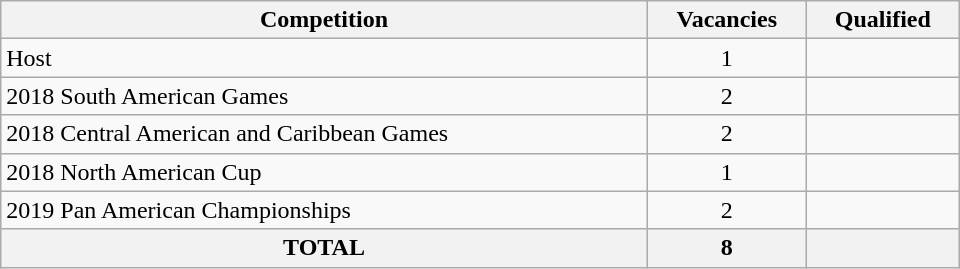<table class = "wikitable" width=640>
<tr>
<th>Competition</th>
<th>Vacancies</th>
<th>Qualified</th>
</tr>
<tr>
<td>Host</td>
<td align="center">1</td>
<td></td>
</tr>
<tr>
<td>2018 South American Games</td>
<td align="center">2</td>
<td><br></td>
</tr>
<tr>
<td>2018 Central American and Caribbean Games</td>
<td align="center">2</td>
<td><br></td>
</tr>
<tr>
<td>2018 North American Cup</td>
<td align="center">1</td>
<td></td>
</tr>
<tr>
<td>2019 Pan American Championships</td>
<td align="center">2</td>
<td><br></td>
</tr>
<tr>
<th>TOTAL</th>
<th>8</th>
<th></th>
</tr>
</table>
